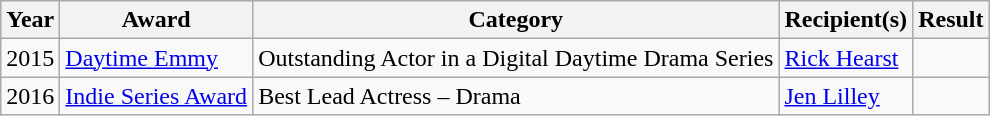<table class="wikitable">
<tr>
<th>Year</th>
<th>Award</th>
<th>Category</th>
<th>Recipient(s)</th>
<th>Result</th>
</tr>
<tr>
<td>2015</td>
<td><a href='#'>Daytime Emmy</a></td>
<td>Outstanding Actor in a Digital Daytime Drama Series</td>
<td><a href='#'>Rick Hearst</a></td>
<td></td>
</tr>
<tr>
<td>2016</td>
<td><a href='#'>Indie Series Award</a></td>
<td>Best Lead Actress – Drama</td>
<td><a href='#'>Jen Lilley</a></td>
<td></td>
</tr>
</table>
